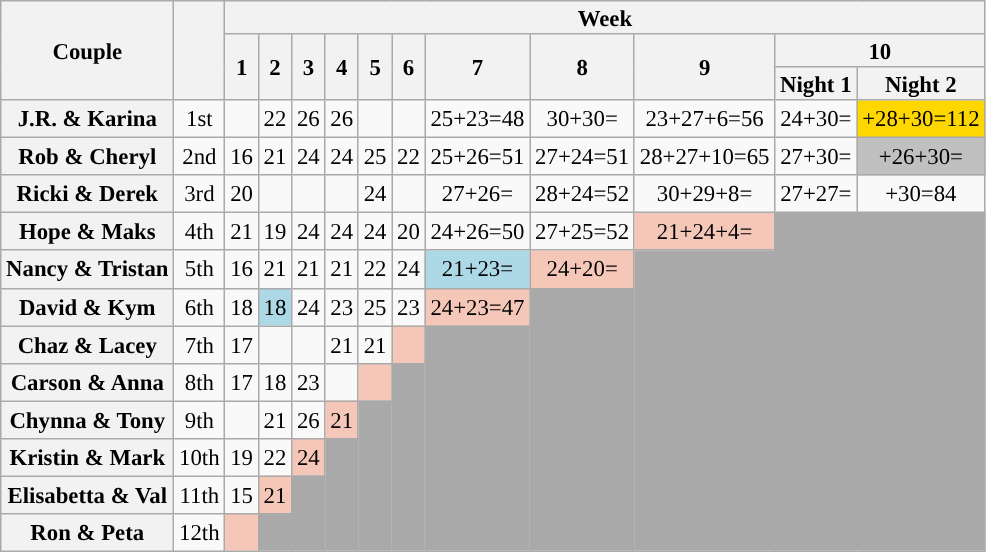<table class="wikitable sortable" style="text-align:center; font-size:95%">
<tr>
<th scope="col" rowspan="3" style="text-align:center; line-height:15px;">Couple</th>
<th scope="col" rowspan="3" style="text-align:center; line-height:15px;"></th>
<th colspan="11" style="text-align:center; line-height:15px; ">Week</th>
</tr>
<tr>
<th scope="col" rowspan=2 style="line-height:15px;">1</th>
<th scope="col" rowspan=2 style="line-height:15px;">2</th>
<th scope="col" rowspan=2 style="line-height:15px;">3</th>
<th scope="col" rowspan=2 style="line-height:15px;">4</th>
<th scope="col" rowspan=2 style="line-height:15px;">5</th>
<th scope="col" rowspan=2 style="line-height:15px;">6</th>
<th scope="col" rowspan=2 style="line-height:15px;">7</th>
<th scope="col" rowspan=2 style="line-height:15px;">8</th>
<th scope="col" rowspan=2 style="line-height:15px;">9</th>
<th scope="col" colspan=2 style="line-height:15px;">10</th>
</tr>
<tr>
<th style="line-height:15px;">Night 1</th>
<th style="line-height:15px;">Night 2</th>
</tr>
<tr>
<th scope="row">J.R. & Karina</th>
<td>1st</td>
<td></td>
<td>22</td>
<td>26</td>
<td>26</td>
<td></td>
<td></td>
<td>25+23=48</td>
<td>30+30=</td>
<td>23+27+6=56</td>
<td>24+30=</td>
<td bgcolor=gold >+28+30=112</td>
</tr>
<tr>
<th scope="row">Rob & Cheryl</th>
<td>2nd</td>
<td>16</td>
<td>21</td>
<td>24</td>
<td>24</td>
<td>25</td>
<td>22</td>
<td>25+26=51</td>
<td>27+24=51</td>
<td>28+27+10=65</td>
<td>27+30=</td>
<td bgcolor=silver >+26+30=</td>
</tr>
<tr>
<th scope="row">Ricki & Derek</th>
<td>3rd</td>
<td>20</td>
<td></td>
<td></td>
<td></td>
<td>24</td>
<td></td>
<td>27+26=</td>
<td>28+24=52</td>
<td>30+29+8=</td>
<td>27+27=</td>
<td>+30=84</td>
</tr>
<tr>
<th scope="row">Hope & Maks</th>
<td>4th</td>
<td>21</td>
<td>19</td>
<td>24</td>
<td>24</td>
<td>24</td>
<td>20</td>
<td>24+26=50</td>
<td>27+25=52</td>
<td bgcolor=f4c7b8 >21+24+4=</td>
<td colspan="2" rowspan="9" style="background:darkgrey;"></td>
</tr>
<tr>
<th scope="row">Nancy & Tristan</th>
<td>5th</td>
<td>16</td>
<td>21</td>
<td>21</td>
<td>21</td>
<td>22</td>
<td>24</td>
<td bgcolor=lightblue >21+23=</td>
<td bgcolor=f4c7b8 >24+20=</td>
<td rowspan="8" style="background:darkgrey;"></td>
</tr>
<tr>
<th scope="row">David & Kym</th>
<td>6th</td>
<td>18</td>
<td bgcolor=lightblue>18</td>
<td>24</td>
<td>23</td>
<td>25</td>
<td>23</td>
<td bgcolor=f4c7b8 >24+23=47</td>
<td rowspan="7" style="background:darkgrey;"></td>
</tr>
<tr>
<th scope="row">Chaz & Lacey</th>
<td>7th</td>
<td>17</td>
<td></td>
<td></td>
<td>21</td>
<td>21</td>
<td bgcolor=f4c7b8></td>
<td rowspan="6" style="background:darkgrey;"></td>
</tr>
<tr>
<th scope="row">Carson & Anna</th>
<td>8th</td>
<td>17</td>
<td>18</td>
<td>23</td>
<td></td>
<td bgcolor=f4c7b8></td>
<td rowspan="5" style="background:darkgrey;"></td>
</tr>
<tr>
<th scope="row">Chynna & Tony</th>
<td>9th</td>
<td></td>
<td>21</td>
<td>26</td>
<td bgcolor=f4c7b8>21</td>
<td rowspan="4" style="background:darkgrey;"></td>
</tr>
<tr>
<th scope="row">Kristin & Mark</th>
<td>10th</td>
<td>19</td>
<td>22</td>
<td bgcolor=f4c7b8>24</td>
<td rowspan="3" style="background:darkgrey;"></td>
</tr>
<tr>
<th scope="row">Elisabetta & Val</th>
<td>11th</td>
<td>15</td>
<td bgcolor=f4c7b8>21</td>
<td rowspan="2" style="background:darkgrey;"></td>
</tr>
<tr>
<th scope="row">Ron & Peta</th>
<td>12th</td>
<td bgcolor=f4c7b8></td>
<td style="background:darkgrey;"></td>
</tr>
</table>
